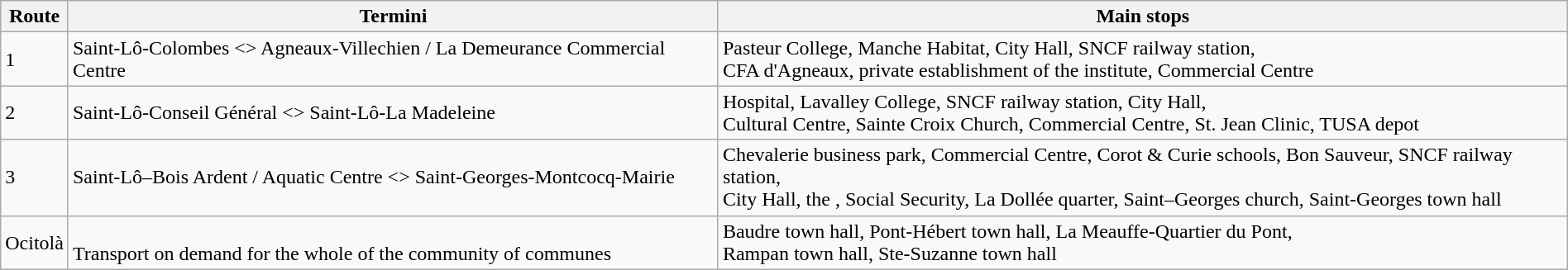<table class="wikitable" width="100%">
<tr>
<th>Route</th>
<th>Termini</th>
<th>Main stops</th>
</tr>
<tr>
<td>1</td>
<td>Saint-Lô-Colombes <> Agneaux-Villechien / La Demeurance Commercial Centre</td>
<td>Pasteur College, Manche Habitat, City Hall, SNCF railway station,<br>CFA d'Agneaux, private establishment of the institute, Commercial Centre</td>
</tr>
<tr>
<td>2</td>
<td>Saint-Lô-Conseil Général <> Saint-Lô-La Madeleine</td>
<td>Hospital, Lavalley College, SNCF railway station, City Hall,<br>Cultural Centre, Sainte Croix Church, Commercial Centre, St. Jean Clinic, TUSA depot</td>
</tr>
<tr>
<td>3</td>
<td>Saint-Lô–Bois Ardent / Aquatic Centre <> Saint-Georges-Montcocq-Mairie</td>
<td>Chevalerie business park, Commercial Centre, Corot & Curie schools, Bon Sauveur, SNCF railway station,<br>City Hall, the , Social Security, La Dollée quarter, Saint–Georges church, Saint-Georges town hall</td>
</tr>
<tr>
<td>Ocitolà</td>
<td><br>Transport on demand for the whole of the community of communes</td>
<td>Baudre town hall, Pont-Hébert town hall, La Meauffe-Quartier du Pont,<br>Rampan town hall, Ste-Suzanne town hall</td>
</tr>
</table>
